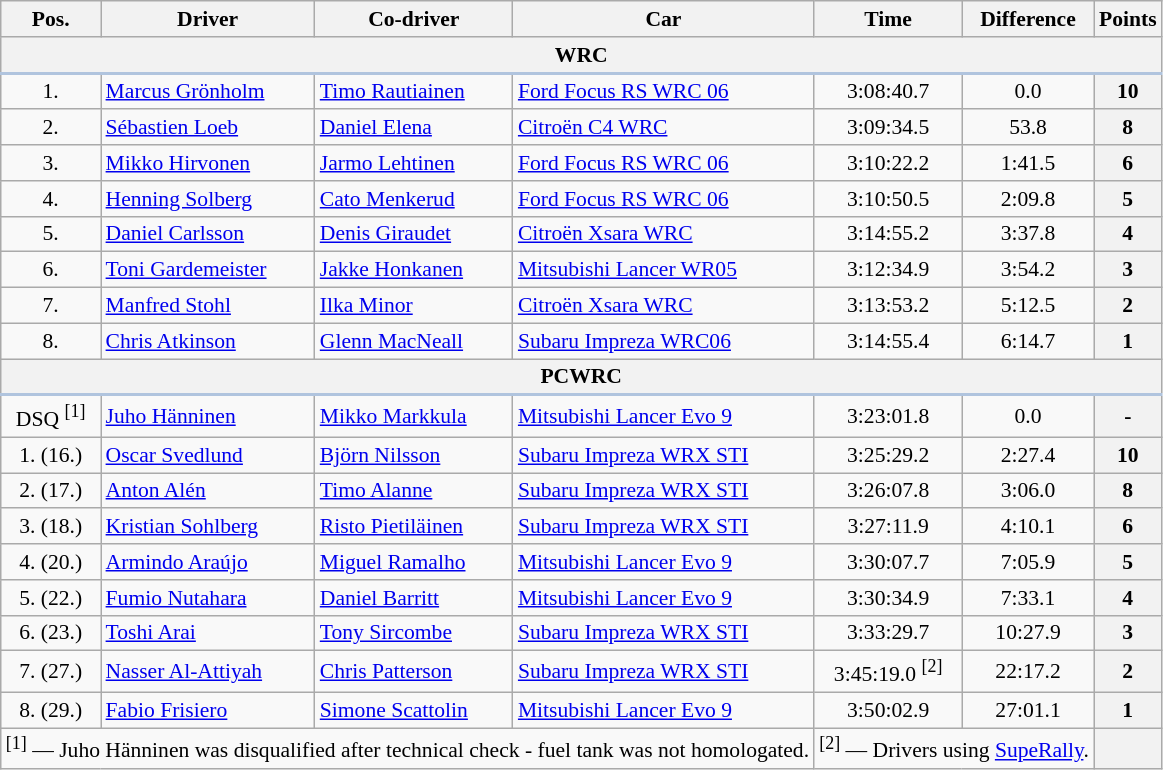<table class="wikitable" style="text-align: center; font-size: 90%; max-width: 950px;">
<tr>
<th>Pos.</th>
<th>Driver</th>
<th>Co-driver</th>
<th>Car</th>
<th>Time</th>
<th>Difference</th>
<th>Points</th>
</tr>
<tr>
<th colspan="7" style="border-bottom: 2px solid LightSteelBlue;">WRC</th>
</tr>
<tr>
<td>1.</td>
<td align="left"> <a href='#'>Marcus Grönholm</a></td>
<td align="left"> <a href='#'>Timo Rautiainen</a></td>
<td align="left"><a href='#'>Ford Focus RS WRC 06</a></td>
<td>3:08:40.7</td>
<td>0.0</td>
<th>10</th>
</tr>
<tr>
<td>2.</td>
<td align="left"> <a href='#'>Sébastien Loeb</a></td>
<td align="left"> <a href='#'>Daniel Elena</a></td>
<td align="left"><a href='#'>Citroën C4 WRC</a></td>
<td>3:09:34.5</td>
<td>53.8</td>
<th>8</th>
</tr>
<tr>
<td>3.</td>
<td align="left"> <a href='#'>Mikko Hirvonen</a></td>
<td align="left"> <a href='#'>Jarmo Lehtinen</a></td>
<td align="left"><a href='#'>Ford Focus RS WRC 06</a></td>
<td>3:10:22.2</td>
<td>1:41.5</td>
<th>6</th>
</tr>
<tr>
<td>4.</td>
<td align="left"> <a href='#'>Henning Solberg</a></td>
<td align="left"> <a href='#'>Cato Menkerud</a></td>
<td align="left"><a href='#'>Ford Focus RS WRC 06</a></td>
<td>3:10:50.5</td>
<td>2:09.8</td>
<th>5</th>
</tr>
<tr>
<td>5.</td>
<td align="left"> <a href='#'>Daniel Carlsson</a></td>
<td align="left"> <a href='#'>Denis Giraudet</a></td>
<td align="left"><a href='#'>Citroën Xsara WRC</a></td>
<td>3:14:55.2</td>
<td>3:37.8</td>
<th>4</th>
</tr>
<tr>
<td>6.</td>
<td align="left"> <a href='#'>Toni Gardemeister</a></td>
<td align="left"> <a href='#'>Jakke Honkanen</a></td>
<td align="left"><a href='#'>Mitsubishi Lancer WR05</a></td>
<td>3:12:34.9</td>
<td>3:54.2</td>
<th>3</th>
</tr>
<tr>
<td>7.</td>
<td align="left"> <a href='#'>Manfred Stohl</a></td>
<td align="left"> <a href='#'>Ilka Minor</a></td>
<td align="left"><a href='#'>Citroën Xsara WRC</a></td>
<td>3:13:53.2</td>
<td>5:12.5</td>
<th>2</th>
</tr>
<tr>
<td>8.</td>
<td align="left"> <a href='#'>Chris Atkinson</a></td>
<td align="left"> <a href='#'>Glenn MacNeall</a></td>
<td align="left"><a href='#'>Subaru Impreza WRC06</a></td>
<td>3:14:55.4</td>
<td>6:14.7</td>
<th>1</th>
</tr>
<tr>
<th colspan="7" style="border-bottom: 2px solid LightSteelBlue;">PCWRC</th>
</tr>
<tr>
<td>DSQ <sup>[1]</sup></td>
<td align="left"> <a href='#'>Juho Hänninen</a></td>
<td align="left"> <a href='#'>Mikko Markkula</a></td>
<td align="left"><a href='#'>Mitsubishi Lancer Evo 9</a></td>
<td>3:23:01.8</td>
<td>0.0</td>
<th>-</th>
</tr>
<tr>
<td>1. (16.)</td>
<td align="left"> <a href='#'>Oscar Svedlund</a></td>
<td align="left"> <a href='#'>Björn Nilsson</a></td>
<td align="left"><a href='#'>Subaru Impreza WRX STI</a></td>
<td>3:25:29.2</td>
<td>2:27.4</td>
<th>10</th>
</tr>
<tr>
<td>2. (17.)</td>
<td align="left"> <a href='#'>Anton Alén</a></td>
<td align="left"> <a href='#'>Timo Alanne</a></td>
<td align="left"><a href='#'>Subaru Impreza WRX STI</a></td>
<td>3:26:07.8</td>
<td>3:06.0</td>
<th>8</th>
</tr>
<tr>
<td>3. (18.)</td>
<td align="left"> <a href='#'>Kristian Sohlberg</a></td>
<td align="left"> <a href='#'>Risto Pietiläinen</a></td>
<td align="left"><a href='#'>Subaru Impreza WRX STI</a></td>
<td>3:27:11.9</td>
<td>4:10.1</td>
<th>6</th>
</tr>
<tr>
<td>4. (20.)</td>
<td align="left"> <a href='#'>Armindo Araújo</a></td>
<td align="left"> <a href='#'>Miguel Ramalho</a></td>
<td align="left"><a href='#'>Mitsubishi Lancer Evo 9</a></td>
<td>3:30:07.7</td>
<td>7:05.9</td>
<th>5</th>
</tr>
<tr>
<td>5. (22.)</td>
<td align="left"> <a href='#'>Fumio Nutahara</a></td>
<td align="left"> <a href='#'>Daniel Barritt</a></td>
<td align="left"><a href='#'>Mitsubishi Lancer Evo 9</a></td>
<td>3:30:34.9</td>
<td>7:33.1</td>
<th>4</th>
</tr>
<tr>
<td>6. (23.)</td>
<td align="left"> <a href='#'>Toshi Arai</a></td>
<td align="left"> <a href='#'>Tony Sircombe</a></td>
<td align="left"><a href='#'>Subaru Impreza WRX STI</a></td>
<td>3:33:29.7</td>
<td>10:27.9</td>
<th>3</th>
</tr>
<tr>
<td>7. (27.)</td>
<td align="left"> <a href='#'>Nasser Al-Attiyah</a></td>
<td align="left"> <a href='#'>Chris Patterson</a></td>
<td align="left"><a href='#'>Subaru Impreza WRX STI</a></td>
<td>3:45:19.0 <sup>[2]</sup></td>
<td>22:17.2</td>
<th>2</th>
</tr>
<tr>
<td>8. (29.)</td>
<td align="left"> <a href='#'>Fabio Frisiero</a></td>
<td align="left"> <a href='#'>Simone Scattolin</a></td>
<td align="left"><a href='#'>Mitsubishi Lancer Evo 9</a></td>
<td>3:50:02.9</td>
<td>27:01.1</td>
<th>1</th>
</tr>
<tr>
<td colspan="4" align="left"><sup>[1]</sup> — Juho Hänninen was disqualified after technical check - fuel tank was not homologated.</td>
<td colspan="2" align="left" valign="top"><sup>[2]</sup> — Drivers using <a href='#'>SupeRally</a>.</td>
<th></th>
</tr>
</table>
